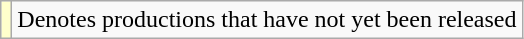<table class="wikitable">
<tr>
<td style="background:#FFFFCC;"></td>
<td>Denotes productions that have not yet been released</td>
</tr>
</table>
